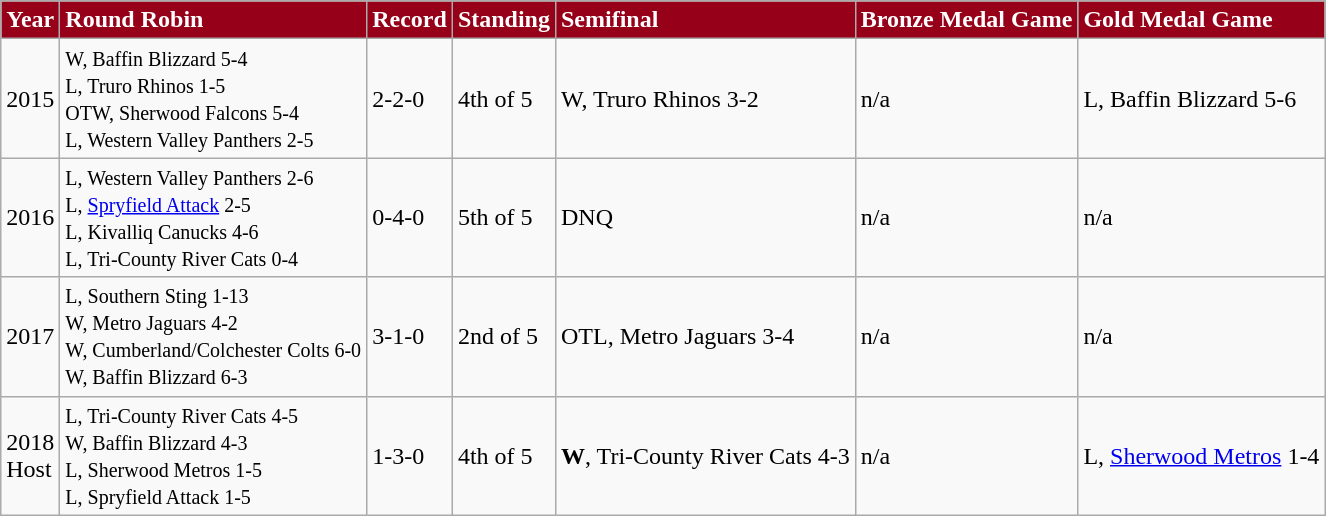<table class="wikitable">
<tr style="font-weight:bold; color:#FFFFFF" bgcolor="#960018" |>
<td>Year</td>
<td>Round Robin</td>
<td>Record</td>
<td>Standing</td>
<td>Semifinal</td>
<td>Bronze Medal Game</td>
<td>Gold Medal Game</td>
</tr>
<tr>
<td>2015</td>
<td><small> W, Baffin Blizzard 5-4<br>L, Truro Rhinos 1-5<br>OTW, Sherwood Falcons 5-4<br>L, Western Valley Panthers 2-5</small></td>
<td>2-2-0</td>
<td>4th of 5</td>
<td>W, Truro Rhinos 3-2</td>
<td>n/a</td>
<td>L, Baffin Blizzard 5-6</td>
</tr>
<tr>
<td>2016</td>
<td><small> L, Western Valley Panthers 2-6<br>L, <a href='#'>Spryfield Attack</a> 2-5<br>L, Kivalliq Canucks 4-6<br>L, Tri-County River Cats 0-4</small></td>
<td>0-4-0</td>
<td>5th of 5</td>
<td>DNQ</td>
<td>n/a</td>
<td>n/a</td>
</tr>
<tr>
<td>2017</td>
<td><small> L, Southern Sting 1-13<br>W, Metro Jaguars 4-2<br>W, Cumberland/Colchester Colts 6-0<br>W, Baffin Blizzard 6-3</small></td>
<td>3-1-0</td>
<td>2nd of 5</td>
<td>OTL, Metro Jaguars 3-4</td>
<td>n/a</td>
<td>n/a</td>
</tr>
<tr>
<td>2018<br>Host</td>
<td><small> L, Tri-County River Cats 4-5<br>W, Baffin Blizzard 4-3<br>L, Sherwood Metros 1-5</small><small><br>L, Spryfield Attack 1-5</small></td>
<td>1-3-0</td>
<td>4th of 5</td>
<td><strong>W</strong>, Tri-County River Cats 4-3</td>
<td>n/a</td>
<td>L, <a href='#'>Sherwood Metros</a> 1-4</td>
</tr>
</table>
